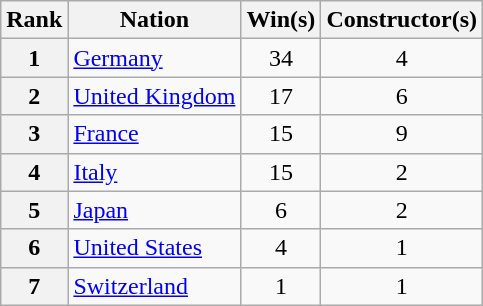<table class="wikitable">
<tr>
<th>Rank</th>
<th>Nation</th>
<th>Win(s)</th>
<th>Constructor(s)</th>
</tr>
<tr>
<th>1</th>
<td> <a href='#'>Germany</a></td>
<td style="text-align:center;">34</td>
<td style="text-align:center;">4</td>
</tr>
<tr>
<th>2</th>
<td> <a href='#'>United Kingdom</a></td>
<td style="text-align:center;">17</td>
<td style="text-align:center;">6</td>
</tr>
<tr>
<th>3</th>
<td> <a href='#'>France</a></td>
<td style="text-align:center;">15</td>
<td style="text-align:center;">9</td>
</tr>
<tr>
<th>4</th>
<td> <a href='#'>Italy</a></td>
<td style="text-align:center;">15</td>
<td style="text-align:center;">2</td>
</tr>
<tr>
<th>5</th>
<td> <a href='#'>Japan</a></td>
<td style="text-align:center;">6</td>
<td style="text-align:center;">2</td>
</tr>
<tr>
<th>6</th>
<td> <a href='#'>United States</a></td>
<td style="text-align:center;">4</td>
<td style="text-align:center;">1</td>
</tr>
<tr>
<th>7</th>
<td> <a href='#'>Switzerland</a></td>
<td style="text-align:center;">1</td>
<td style="text-align:center;">1</td>
</tr>
</table>
